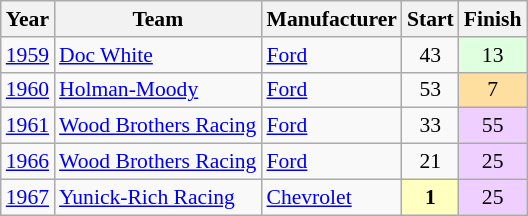<table class="wikitable" style="font-size: 90%;">
<tr>
<th>Year</th>
<th>Team</th>
<th>Manufacturer</th>
<th>Start</th>
<th>Finish</th>
</tr>
<tr>
<td><a href='#'>1959</a></td>
<td><a href='#'>Doc White</a></td>
<td><a href='#'>Ford</a></td>
<td align=center>43</td>
<td align=center style="background:#DFFFDF;">13</td>
</tr>
<tr>
<td><a href='#'>1960</a></td>
<td><a href='#'>Holman-Moody</a></td>
<td><a href='#'>Ford</a></td>
<td align=center>53</td>
<td align=center style="background:#FFDF9F;">7</td>
</tr>
<tr>
<td><a href='#'>1961</a></td>
<td><a href='#'>Wood Brothers Racing</a></td>
<td><a href='#'>Ford</a></td>
<td align=center>33</td>
<td align=center style="background:#EFCFFF;">55</td>
</tr>
<tr>
<td><a href='#'>1966</a></td>
<td><a href='#'>Wood Brothers Racing</a></td>
<td><a href='#'>Ford</a></td>
<td align=center>21</td>
<td align=center style="background:#EFCFFF;">25</td>
</tr>
<tr>
<td><a href='#'>1967</a></td>
<td><a href='#'>Yunick-Rich Racing</a></td>
<td><a href='#'>Chevrolet</a></td>
<td align=center style="background:#FFFFBF;"><strong>1</strong></td>
<td align=center style="background:#EFCFFF;">25</td>
</tr>
</table>
